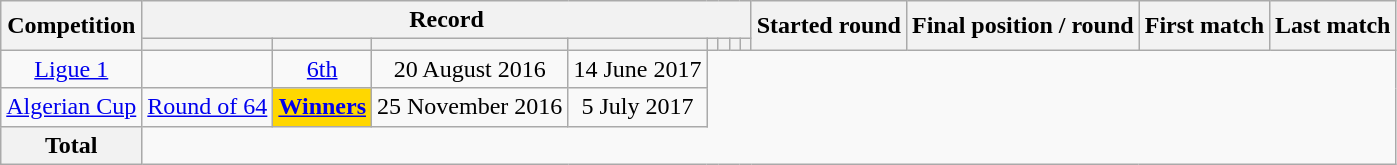<table class="wikitable" style="text-align: center">
<tr>
<th rowspan=2>Competition</th>
<th colspan=8>Record</th>
<th rowspan=2>Started round</th>
<th rowspan=2>Final position / round</th>
<th rowspan=2>First match</th>
<th rowspan=2>Last match</th>
</tr>
<tr>
<th></th>
<th></th>
<th></th>
<th></th>
<th></th>
<th></th>
<th></th>
<th></th>
</tr>
<tr>
<td><a href='#'>Ligue 1</a><br></td>
<td></td>
<td><a href='#'>6th</a></td>
<td>20 August 2016</td>
<td>14 June 2017</td>
</tr>
<tr>
<td><a href='#'>Algerian Cup</a><br></td>
<td><a href='#'>Round of 64</a></td>
<td style="background:gold;"><a href='#'><strong>Winners</strong></a></td>
<td>25 November 2016</td>
<td>5 July 2017</td>
</tr>
<tr>
<th>Total<br></th>
</tr>
</table>
